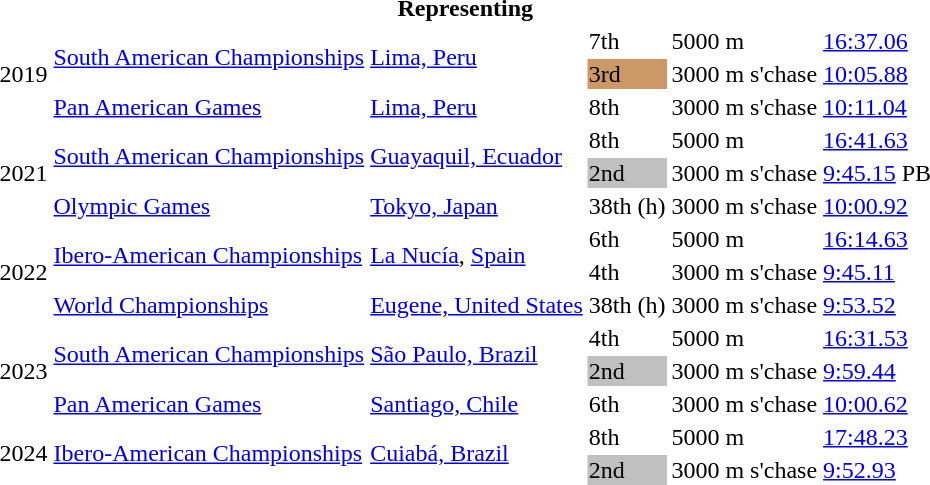<table>
<tr>
<th colspan="6">Representing </th>
</tr>
<tr>
<td rowspan=3>2019</td>
<td rowspan=2><a href='#'>South American Championships</a></td>
<td rowspan=2><a href='#'>Lima, Peru</a></td>
<td>7th</td>
<td>5000 m</td>
<td><a href='#'>16:37.06</a></td>
</tr>
<tr>
<td bgcolor=cc9966>3rd</td>
<td>3000 m s'chase</td>
<td><a href='#'>10:05.88</a></td>
</tr>
<tr>
<td><a href='#'>Pan American Games</a></td>
<td><a href='#'>Lima, Peru</a></td>
<td>8th</td>
<td>3000 m s'chase</td>
<td><a href='#'>10:11.04</a></td>
</tr>
<tr>
<td rowspan=3>2021</td>
<td rowspan=2><a href='#'>South American Championships</a></td>
<td rowspan=2><a href='#'>Guayaquil, Ecuador</a></td>
<td>8th</td>
<td>5000 m</td>
<td><a href='#'>16:41.63</a></td>
</tr>
<tr>
<td bgcolor=silver>2nd</td>
<td>3000 m s'chase</td>
<td><a href='#'>9:45.15</a> PB</td>
</tr>
<tr>
<td><a href='#'>Olympic Games</a></td>
<td><a href='#'>Tokyo, Japan</a></td>
<td>38th (h)</td>
<td>3000 m s'chase</td>
<td><a href='#'>10:00.92</a></td>
</tr>
<tr>
<td rowspan=3>2022</td>
<td rowspan=2><a href='#'>Ibero-American Championships</a></td>
<td rowspan=2><a href='#'>La Nucía</a>, <a href='#'>Spain</a></td>
<td>6th</td>
<td>5000 m</td>
<td><a href='#'>16:14.63</a></td>
</tr>
<tr>
<td>4th</td>
<td>3000 m s'chase</td>
<td><a href='#'>9:45.11</a></td>
</tr>
<tr>
<td><a href='#'>World Championships</a></td>
<td><a href='#'>Eugene, United States</a></td>
<td>38th (h)</td>
<td>3000 m s'chase</td>
<td><a href='#'>9:53.52</a></td>
</tr>
<tr>
<td rowspan=3>2023</td>
<td rowspan=2><a href='#'>South American Championships</a></td>
<td rowspan=2><a href='#'>São Paulo, Brazil</a></td>
<td>4th</td>
<td>5000 m</td>
<td><a href='#'>16:31.53</a></td>
</tr>
<tr>
<td bgcolor=silver>2nd</td>
<td>3000 m s'chase</td>
<td><a href='#'>9:59.44</a></td>
</tr>
<tr>
<td><a href='#'>Pan American Games</a></td>
<td><a href='#'>Santiago, Chile</a></td>
<td>6th</td>
<td>3000 m s'chase</td>
<td><a href='#'>10:00.62</a></td>
</tr>
<tr>
<td rowspan=2>2024</td>
<td rowspan=2><a href='#'>Ibero-American Championships</a></td>
<td rowspan=2><a href='#'>Cuiabá, Brazil</a></td>
<td>8th</td>
<td>5000 m</td>
<td><a href='#'>17:48.23</a></td>
</tr>
<tr>
<td bgcolor=silver>2nd</td>
<td>3000 m s'chase</td>
<td><a href='#'>9:52.93</a></td>
</tr>
</table>
